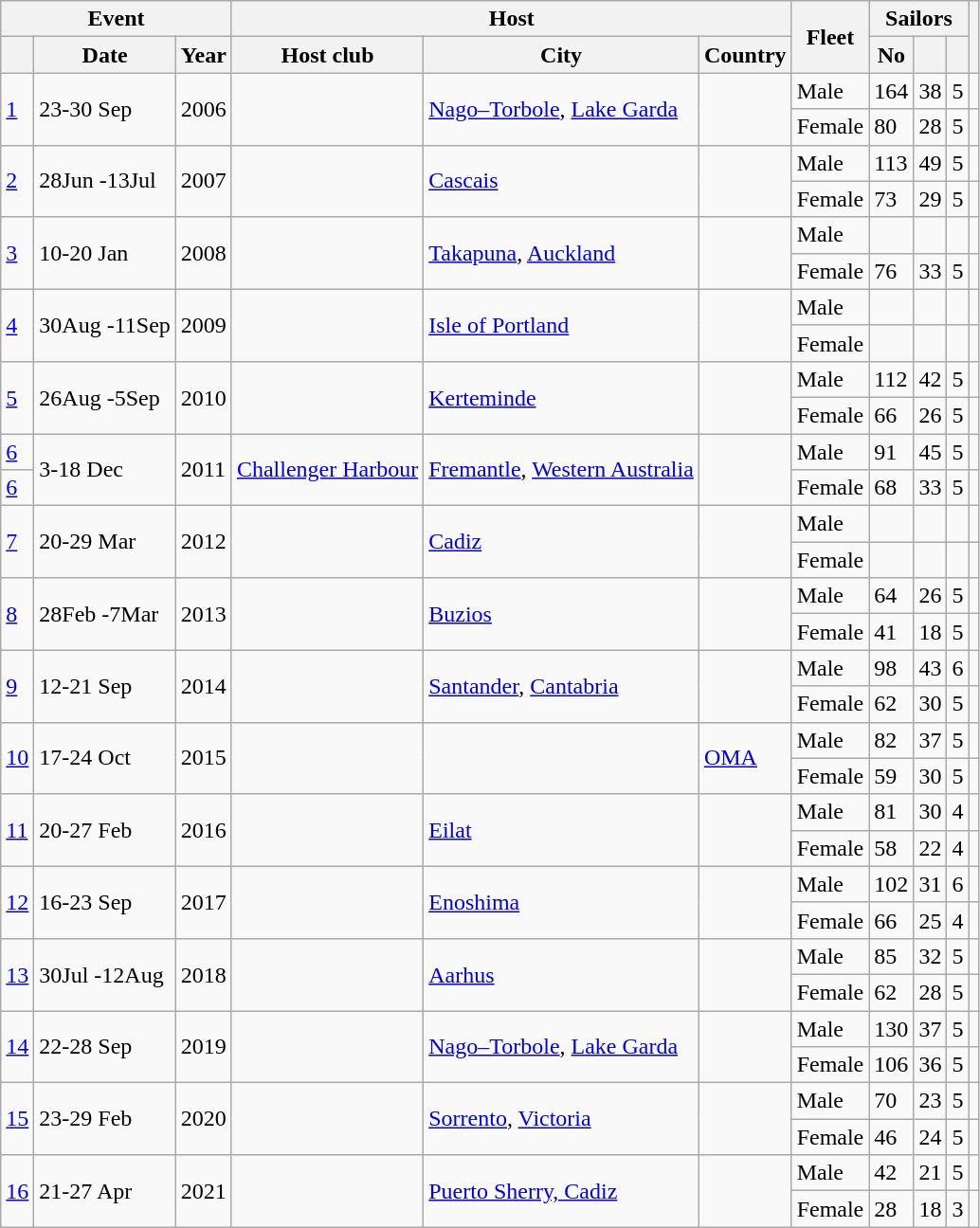<table class="wikitable sortable">
<tr>
<th colspan=3>Event</th>
<th colspan=3>Host</th>
<th rowspan=2>Fleet</th>
<th colspan=3>Sailors</th>
<th rowspan=2></th>
</tr>
<tr>
<th></th>
<th>Date</th>
<th>Year</th>
<th>Host club</th>
<th>City</th>
<th>Country</th>
<th>No</th>
<th></th>
<th></th>
</tr>
<tr>
<td rowspan=2><a href='#'>1</a></td>
<td rowspan=2>23-30 Sep</td>
<td rowspan=2>2006</td>
<td rowspan=2></td>
<td rowspan=2><a href='#'>Nago–Torbole</a>, <a href='#'>Lake Garda</a></td>
<td rowspan=2></td>
<td>Male</td>
<td>164</td>
<td>38</td>
<td>5</td>
<td> </td>
</tr>
<tr>
<td>Female</td>
<td>80</td>
<td>28</td>
<td>5</td>
<td></td>
</tr>
<tr>
<td rowspan=2><a href='#'>2</a></td>
<td rowspan=2>28Jun -13Jul</td>
<td rowspan=2>2007</td>
<td rowspan=2></td>
<td rowspan=2><a href='#'>Cascais</a></td>
<td rowspan=2></td>
<td>Male</td>
<td>113</td>
<td>49</td>
<td>5</td>
<td></td>
</tr>
<tr>
<td>Female</td>
<td>73</td>
<td>29</td>
<td>5</td>
<td></td>
</tr>
<tr>
<td rowspan=2><a href='#'>3</a></td>
<td rowspan=2>10-20 Jan</td>
<td rowspan=2>2008</td>
<td rowspan=2></td>
<td rowspan=2><a href='#'>Takapuna</a>, <a href='#'>Auckland</a></td>
<td rowspan=2></td>
<td>Male</td>
<td></td>
<td></td>
<td></td>
<td>	</td>
</tr>
<tr>
<td>Female</td>
<td>76</td>
<td>33</td>
<td>5</td>
<td></td>
</tr>
<tr>
<td rowspan=2><a href='#'>4</a></td>
<td rowspan=2>30Aug -11Sep</td>
<td rowspan=2>2009</td>
<td rowspan=2></td>
<td rowspan=2><a href='#'>Isle of Portland</a></td>
<td rowspan=2></td>
<td>Male</td>
<td></td>
<td></td>
<td></td>
<td>	</td>
</tr>
<tr>
<td>Female</td>
<td></td>
<td></td>
<td></td>
<td></td>
</tr>
<tr>
<td rowspan=2><a href='#'>5</a></td>
<td rowspan=2>26Aug -5Sep</td>
<td rowspan=2>2010</td>
<td rowspan=2></td>
<td rowspan=2><a href='#'>Kerteminde</a></td>
<td rowspan=2></td>
<td>Male</td>
<td>112</td>
<td>42</td>
<td>5</td>
<td></td>
</tr>
<tr>
<td>Female</td>
<td>66</td>
<td>26</td>
<td>5</td>
</tr>
<tr>
<td><a href='#'>6</a></td>
<td rowspan=2>3-18 Dec</td>
<td rowspan=2>2011</td>
<td rowspan=2><a href='#'>Challenger Harbour</a></td>
<td rowspan=2><a href='#'>Fremantle</a>, <a href='#'>Western Australia</a></td>
<td rowspan=2></td>
<td>Male</td>
<td>91</td>
<td>45</td>
<td>5</td>
<td></td>
</tr>
<tr>
<td><a href='#'>6</a></td>
<td>Female</td>
<td>68</td>
<td>33</td>
<td>5</td>
</tr>
<tr>
<td rowspan=2><a href='#'>7</a></td>
<td rowspan=2>20-29 Mar</td>
<td rowspan=2>2012</td>
<td rowspan=2></td>
<td rowspan=2><a href='#'>Cadiz</a></td>
<td rowspan=2></td>
<td>Male</td>
<td></td>
<td></td>
<td></td>
<td></td>
</tr>
<tr>
<td>Female</td>
<td></td>
<td></td>
<td></td>
<td></td>
</tr>
<tr>
<td rowspan=2><a href='#'>8</a></td>
<td rowspan=2>28Feb -7Mar</td>
<td rowspan=2>2013</td>
<td rowspan=2></td>
<td rowspan=2><a href='#'>Buzios</a></td>
<td rowspan=2></td>
<td>Male</td>
<td>64</td>
<td>26</td>
<td>5</td>
<td></td>
</tr>
<tr>
<td>Female</td>
<td>41</td>
<td>18</td>
<td>5</td>
</tr>
<tr>
<td rowspan=2><a href='#'>9</a></td>
<td rowspan=2>12-21 Sep</td>
<td rowspan=2>2014</td>
<td rowspan=2></td>
<td rowspan=2><a href='#'>Santander</a>, <a href='#'>Cantabria</a></td>
<td rowspan=2></td>
<td>Male</td>
<td>98</td>
<td>43</td>
<td>6</td>
<td>	</td>
</tr>
<tr>
<td>Female</td>
<td>62</td>
<td>30</td>
<td>5</td>
<td></td>
</tr>
<tr>
<td rowspan=2><a href='#'>10</a></td>
<td rowspan=2>17-24 Oct</td>
<td rowspan=2>2015</td>
<td rowspan=2></td>
<td rowspan=2></td>
<td rowspan=2><a href='#'>OMA</a></td>
<td>Male</td>
<td>82</td>
<td>37</td>
<td>5</td>
<td></td>
</tr>
<tr>
<td>Female</td>
<td>59</td>
<td>30</td>
<td>5</td>
<td></td>
</tr>
<tr>
<td rowspan=2><a href='#'>11</a></td>
<td rowspan=2>20-27 Feb</td>
<td rowspan=2>2016</td>
<td rowspan=2></td>
<td rowspan=2><a href='#'>Eilat</a></td>
<td rowspan=2></td>
<td>Male</td>
<td>81</td>
<td>30</td>
<td>4</td>
<td></td>
</tr>
<tr>
<td>Female</td>
<td>58</td>
<td>22</td>
<td>4</td>
<td></td>
</tr>
<tr>
<td rowspan=2><a href='#'>12</a></td>
<td rowspan=2>16-23 Sep</td>
<td rowspan=2>2017</td>
<td rowspan=2></td>
<td rowspan=2><a href='#'>Enoshima</a></td>
<td rowspan=2></td>
<td>Male</td>
<td>102</td>
<td>31</td>
<td>6</td>
<td>	</td>
</tr>
<tr>
<td>Female</td>
<td>66</td>
<td>25</td>
<td>4</td>
<td></td>
</tr>
<tr>
<td rowspan=2><a href='#'>13</a></td>
<td rowspan=2>30Jul -12Aug</td>
<td rowspan=2>2018</td>
<td rowspan=2></td>
<td rowspan=2><a href='#'>Aarhus</a></td>
<td rowspan=2></td>
<td>Male</td>
<td>85</td>
<td>32</td>
<td>5</td>
<td>	</td>
</tr>
<tr>
<td>Female</td>
<td>62</td>
<td>28</td>
<td>5</td>
<td></td>
</tr>
<tr>
<td rowspan=2><a href='#'>14</a></td>
<td rowspan=2>22-28 Sep</td>
<td rowspan=2>2019</td>
<td rowspan=2></td>
<td rowspan=2><a href='#'>Nago–Torbole</a>, <a href='#'>Lake Garda</a></td>
<td rowspan=2></td>
<td>Male</td>
<td>130</td>
<td>37</td>
<td>5</td>
<td>	</td>
</tr>
<tr>
<td>Female</td>
<td>106</td>
<td>36</td>
<td>5</td>
<td></td>
</tr>
<tr>
<td rowspan=2><a href='#'>15</a></td>
<td rowspan=2>23-29 Feb</td>
<td rowspan=2>2020</td>
<td rowspan=2></td>
<td rowspan=2><a href='#'>Sorrento</a>, <a href='#'>Victoria</a></td>
<td rowspan=2></td>
<td>Male</td>
<td>70</td>
<td>23</td>
<td>5</td>
<td>	</td>
</tr>
<tr>
<td>Female</td>
<td>46</td>
<td>24</td>
<td>5</td>
<td></td>
</tr>
<tr>
<td rowspan=2><a href='#'>16</a></td>
<td rowspan=2>21-27 Apr</td>
<td rowspan=2>2021</td>
<td rowspan=2></td>
<td rowspan=2><a href='#'>Puerto Sherry, Cadiz</a></td>
<td rowspan=2></td>
<td>Male</td>
<td>42</td>
<td>21</td>
<td>5</td>
<td></td>
</tr>
<tr>
<td>Female</td>
<td>28</td>
<td>18</td>
<td>3</td>
<td></td>
</tr>
</table>
